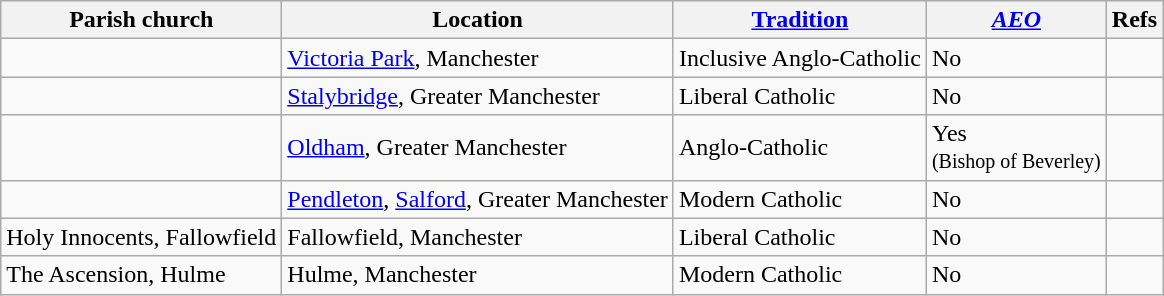<table class="wikitable sortable">
<tr>
<th>Parish church</th>
<th>Location</th>
<th><a href='#'>Tradition</a></th>
<th><em><a href='#'>AEO</a></em></th>
<th>Refs</th>
</tr>
<tr>
<td></td>
<td><a href='#'>Victoria Park</a>, Manchester</td>
<td>Inclusive Anglo-Catholic</td>
<td>No</td>
<td></td>
</tr>
<tr>
<td></td>
<td><a href='#'>Stalybridge</a>, Greater Manchester</td>
<td>Liberal Catholic</td>
<td>No</td>
<td></td>
</tr>
<tr>
<td></td>
<td><a href='#'>Oldham</a>, Greater Manchester</td>
<td>Anglo-Catholic</td>
<td>Yes <br> <small>(Bishop of Beverley)</small></td>
<td></td>
</tr>
<tr>
<td></td>
<td><a href='#'>Pendleton</a>, <a href='#'>Salford</a>, Greater Manchester</td>
<td>Modern Catholic</td>
<td>No</td>
<td></td>
</tr>
<tr>
<td>Holy Innocents, Fallowfield</td>
<td>Fallowfield, Manchester</td>
<td>Liberal Catholic</td>
<td>No</td>
<td></td>
</tr>
<tr>
<td>The Ascension, Hulme</td>
<td>Hulme, Manchester</td>
<td>Modern Catholic</td>
<td>No</td>
<td></td>
</tr>
</table>
